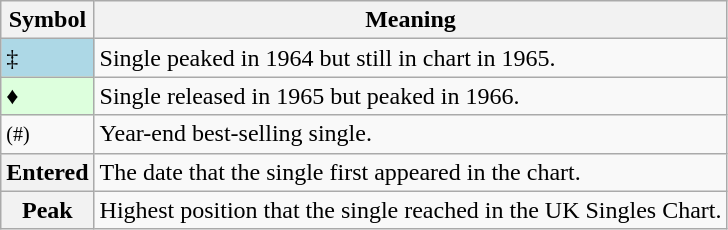<table Class="wikitable">
<tr>
<th>Symbol</th>
<th>Meaning</th>
</tr>
<tr>
<td bgcolor=lightblue>‡</td>
<td>Single peaked in 1964 but still in chart in 1965.</td>
</tr>
<tr>
<td bgcolor=#DDFFDD>♦</td>
<td>Single released in 1965 but peaked in 1966.</td>
</tr>
<tr>
<td><small>(#)</small></td>
<td>Year-end best-selling single.</td>
</tr>
<tr>
<th>Entered</th>
<td>The date that the single first appeared in the chart.</td>
</tr>
<tr>
<th>Peak</th>
<td>Highest position that the single reached in the UK Singles Chart.</td>
</tr>
</table>
